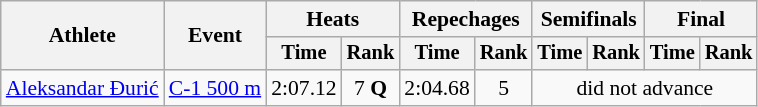<table class="wikitable" style="font-size:90%">
<tr>
<th rowspan=2>Athlete</th>
<th rowspan=2>Event</th>
<th colspan=2>Heats</th>
<th colspan=2>Repechages</th>
<th colspan=2>Semifinals</th>
<th colspan=2>Final</th>
</tr>
<tr style="font-size:95%">
<th>Time</th>
<th>Rank</th>
<th>Time</th>
<th>Rank</th>
<th>Time</th>
<th>Rank</th>
<th>Time</th>
<th>Rank</th>
</tr>
<tr align=center>
<td align=left><a href='#'>Aleksandar Đurić</a></td>
<td align=left><a href='#'>C-1 500 m</a></td>
<td>2:07.12</td>
<td>7 <strong>Q</strong></td>
<td>2:04.68</td>
<td>5</td>
<td colspan=4>did not advance</td>
</tr>
</table>
